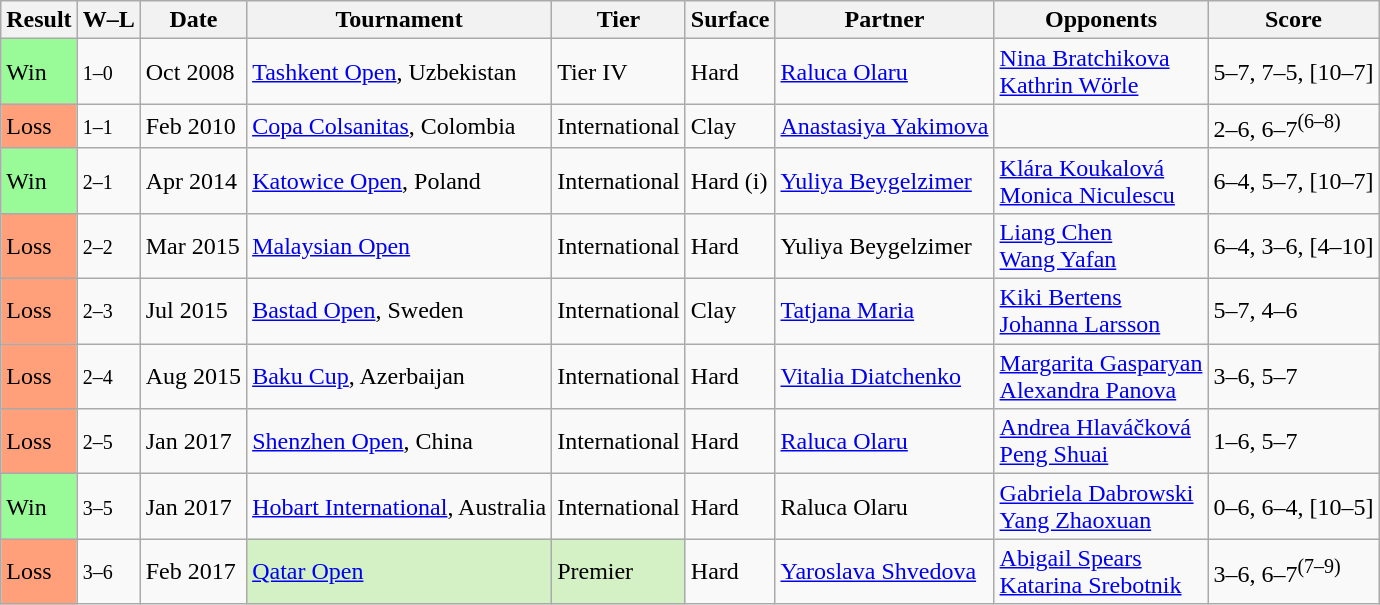<table class="sortable wikitable">
<tr>
<th>Result</th>
<th class="unsortable">W–L</th>
<th>Date</th>
<th>Tournament</th>
<th>Tier</th>
<th>Surface</th>
<th>Partner</th>
<th>Opponents</th>
<th class="unsortable">Score</th>
</tr>
<tr>
<td style="background:#98fb98;">Win</td>
<td><small>1–0</small></td>
<td>Oct 2008</td>
<td><a href='#'>Tashkent Open</a>, Uzbekistan</td>
<td>Tier IV</td>
<td>Hard</td>
<td> <a href='#'>Raluca Olaru</a></td>
<td> <a href='#'>Nina Bratchikova</a> <br>  <a href='#'>Kathrin Wörle</a></td>
<td>5–7, 7–5, [10–7]</td>
</tr>
<tr>
<td style="background:#ffa07a;">Loss</td>
<td><small>1–1</small></td>
<td>Feb 2010</td>
<td><a href='#'>Copa Colsanitas</a>, Colombia</td>
<td>International</td>
<td>Clay</td>
<td> <a href='#'>Anastasiya Yakimova</a></td>
<td></td>
<td>2–6, 6–7<sup>(6–8)</sup></td>
</tr>
<tr>
<td style="background:#98fb98;">Win</td>
<td><small>2–1</small></td>
<td>Apr 2014</td>
<td><a href='#'>Katowice Open</a>, Poland</td>
<td>International</td>
<td>Hard (i)</td>
<td> <a href='#'>Yuliya Beygelzimer</a></td>
<td> <a href='#'>Klára Koukalová</a> <br>  <a href='#'>Monica Niculescu</a></td>
<td>6–4, 5–7, [10–7]</td>
</tr>
<tr>
<td style="background:#ffa07a;">Loss</td>
<td><small>2–2</small></td>
<td>Mar 2015</td>
<td><a href='#'>Malaysian Open</a></td>
<td>International</td>
<td>Hard</td>
<td> Yuliya Beygelzimer</td>
<td> <a href='#'>Liang Chen</a> <br>  <a href='#'>Wang Yafan</a></td>
<td>6–4, 3–6, [4–10]</td>
</tr>
<tr>
<td style="background:#ffa07a;">Loss</td>
<td><small>2–3</small></td>
<td>Jul 2015</td>
<td><a href='#'>Bastad Open</a>, Sweden</td>
<td>International</td>
<td>Clay</td>
<td> <a href='#'>Tatjana Maria</a></td>
<td> <a href='#'>Kiki Bertens</a> <br>  <a href='#'>Johanna Larsson</a></td>
<td>5–7, 4–6</td>
</tr>
<tr>
<td style="background:#ffa07a;">Loss</td>
<td><small>2–4</small></td>
<td>Aug 2015</td>
<td><a href='#'>Baku Cup</a>, Azerbaijan</td>
<td>International</td>
<td>Hard</td>
<td> <a href='#'>Vitalia Diatchenko</a></td>
<td> <a href='#'>Margarita Gasparyan</a> <br>  <a href='#'>Alexandra Panova</a></td>
<td>3–6, 5–7</td>
</tr>
<tr>
<td style="background:#ffa07a;">Loss</td>
<td><small>2–5</small></td>
<td>Jan 2017</td>
<td><a href='#'>Shenzhen Open</a>, China</td>
<td>International</td>
<td>Hard</td>
<td> <a href='#'>Raluca Olaru</a></td>
<td> <a href='#'>Andrea Hlaváčková</a><br> <a href='#'>Peng Shuai</a></td>
<td>1–6, 5–7</td>
</tr>
<tr>
<td style="background:#98fb98;">Win</td>
<td><small>3–5</small></td>
<td>Jan 2017</td>
<td><a href='#'>Hobart International</a>, Australia</td>
<td>International</td>
<td>Hard</td>
<td> Raluca Olaru</td>
<td> <a href='#'>Gabriela Dabrowski</a><br> <a href='#'>Yang Zhaoxuan</a></td>
<td>0–6, 6–4, [10–5]</td>
</tr>
<tr>
<td style="background:#ffa07a;">Loss</td>
<td><small>3–6</small></td>
<td>Feb 2017</td>
<td style="background:#d4f1c5;"><a href='#'>Qatar Open</a></td>
<td style="background:#d4f1c5;">Premier</td>
<td>Hard</td>
<td> <a href='#'>Yaroslava Shvedova</a></td>
<td> <a href='#'>Abigail Spears</a> <br>  <a href='#'>Katarina Srebotnik</a></td>
<td>3–6, 6–7<sup>(7–9)</sup></td>
</tr>
</table>
